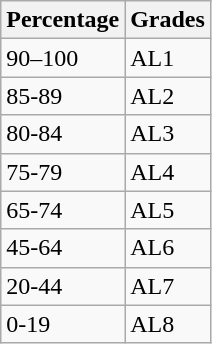<table class="wikitable">
<tr>
<th>Percentage</th>
<th>Grades</th>
</tr>
<tr>
<td>90–100</td>
<td>AL1</td>
</tr>
<tr>
<td>85-89</td>
<td>AL2</td>
</tr>
<tr>
<td>80-84</td>
<td>AL3</td>
</tr>
<tr>
<td>75-79</td>
<td>AL4</td>
</tr>
<tr>
<td>65-74</td>
<td>AL5</td>
</tr>
<tr>
<td>45-64</td>
<td>AL6</td>
</tr>
<tr>
<td>20-44</td>
<td>AL7</td>
</tr>
<tr>
<td>0-19</td>
<td>AL8</td>
</tr>
</table>
